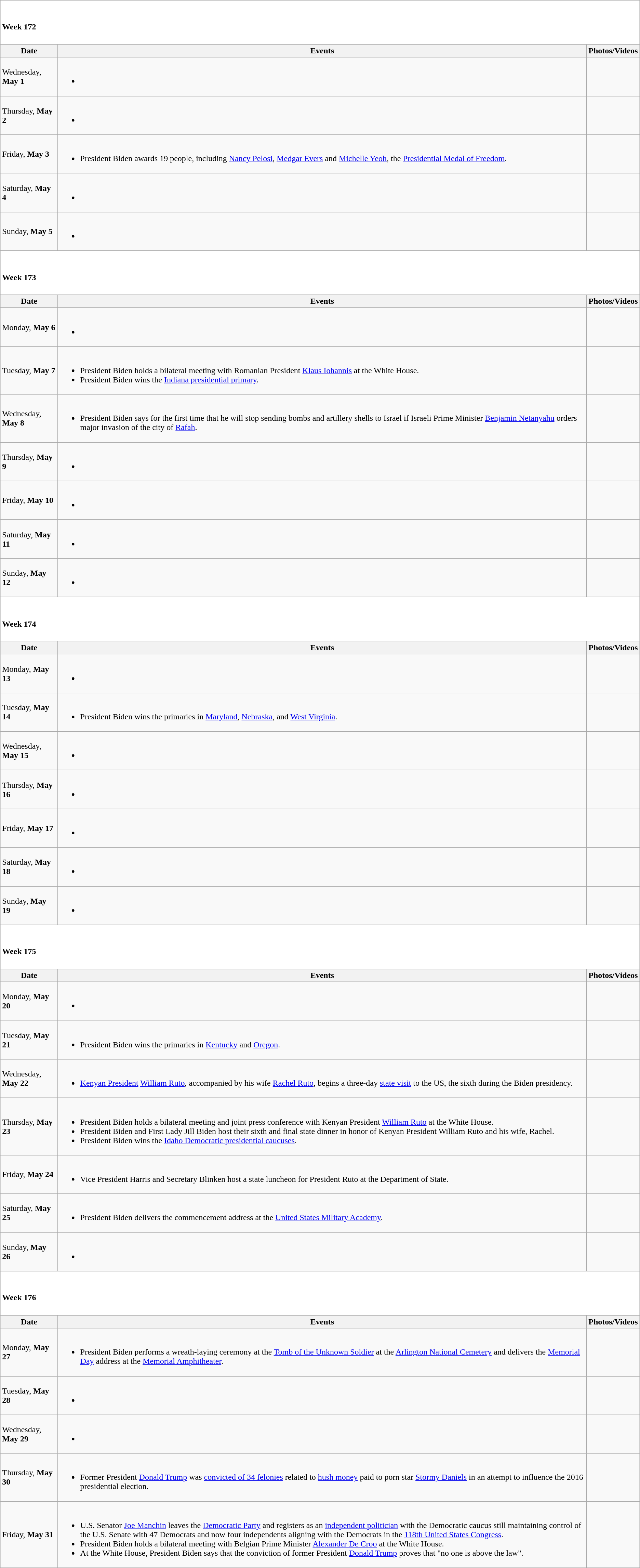<table class="wikitable">
<tr style="background:white;">
<td colspan="3"><br><h4>Week 172</h4></td>
</tr>
<tr>
<th>Date</th>
<th>Events</th>
<th>Photos/Videos</th>
</tr>
<tr>
<td>Wednesday, <strong>May 1</strong></td>
<td><br><ul><li></li></ul></td>
<td></td>
</tr>
<tr>
<td>Thursday, <strong>May 2</strong></td>
<td><br><ul><li></li></ul></td>
<td></td>
</tr>
<tr>
<td>Friday, <strong>May 3</strong></td>
<td><br><ul><li>President Biden awards 19 people, including <a href='#'>Nancy Pelosi</a>, <a href='#'>Medgar Evers</a> and <a href='#'>Michelle Yeoh</a>, the <a href='#'>Presidential Medal of Freedom</a>.</li></ul></td>
<td></td>
</tr>
<tr>
<td>Saturday, <strong>May 4</strong></td>
<td><br><ul><li></li></ul></td>
<td></td>
</tr>
<tr>
<td>Sunday, <strong>May 5</strong></td>
<td><br><ul><li></li></ul></td>
<td></td>
</tr>
<tr style="background:white;">
<td colspan="3"><br><h4>Week 173</h4></td>
</tr>
<tr>
<th>Date</th>
<th>Events</th>
<th>Photos/Videos</th>
</tr>
<tr>
<td>Monday, <strong>May 6</strong></td>
<td><br><ul><li></li></ul></td>
<td></td>
</tr>
<tr>
<td>Tuesday, <strong>May 7</strong></td>
<td><br><ul><li>President Biden holds a bilateral meeting with Romanian President <a href='#'>Klaus Iohannis</a> at the White House.</li><li>President Biden wins the <a href='#'>Indiana presidential primary</a>.</li></ul></td>
<td></td>
</tr>
<tr>
<td>Wednesday, <strong>May 8</strong></td>
<td><br><ul><li>President Biden says for the first time that he will stop sending bombs and artillery shells to Israel if Israeli Prime Minister <a href='#'>Benjamin Netanyahu</a> orders major invasion of the city of <a href='#'>Rafah</a>.</li></ul></td>
<td></td>
</tr>
<tr>
<td>Thursday, <strong>May 9</strong></td>
<td><br><ul><li></li></ul></td>
<td></td>
</tr>
<tr>
<td>Friday, <strong>May 10</strong></td>
<td><br><ul><li></li></ul></td>
<td></td>
</tr>
<tr>
<td>Saturday, <strong>May 11</strong></td>
<td><br><ul><li></li></ul></td>
<td></td>
</tr>
<tr>
<td>Sunday, <strong>May 12</strong></td>
<td><br><ul><li></li></ul></td>
<td></td>
</tr>
<tr style="background:white;">
<td colspan="3"><br><h4>Week 174</h4></td>
</tr>
<tr>
<th>Date</th>
<th>Events</th>
<th>Photos/Videos</th>
</tr>
<tr>
<td>Monday, <strong>May 13</strong></td>
<td><br><ul><li></li></ul></td>
<td></td>
</tr>
<tr>
<td>Tuesday, <strong>May 14</strong></td>
<td><br><ul><li>President Biden wins the primaries in <a href='#'>Maryland</a>, <a href='#'>Nebraska</a>, and <a href='#'>West Virginia</a>.</li></ul></td>
<td></td>
</tr>
<tr>
<td>Wednesday, <strong>May 15</strong></td>
<td><br><ul><li></li></ul></td>
<td></td>
</tr>
<tr>
<td>Thursday, <strong>May 16</strong></td>
<td><br><ul><li></li></ul></td>
<td></td>
</tr>
<tr>
<td>Friday, <strong>May 17</strong></td>
<td><br><ul><li></li></ul></td>
<td></td>
</tr>
<tr>
<td>Saturday, <strong>May 18</strong></td>
<td><br><ul><li></li></ul></td>
<td></td>
</tr>
<tr>
<td>Sunday, <strong>May 19</strong></td>
<td><br><ul><li></li></ul></td>
<td></td>
</tr>
<tr style="background:white;">
<td colspan="3"><br><h4>Week 175</h4></td>
</tr>
<tr>
<th>Date</th>
<th>Events</th>
<th>Photos/Videos</th>
</tr>
<tr>
<td>Monday, <strong>May 20</strong></td>
<td><br><ul><li></li></ul></td>
<td></td>
</tr>
<tr>
<td>Tuesday, <strong>May 21</strong></td>
<td><br><ul><li>President Biden wins the primaries in <a href='#'>Kentucky</a> and <a href='#'>Oregon</a>.</li></ul></td>
<td></td>
</tr>
<tr>
<td>Wednesday, <strong>May 22</strong></td>
<td><br><ul><li><a href='#'>Kenyan President</a> <a href='#'>William Ruto</a>, accompanied by his wife <a href='#'>Rachel Ruto</a>, begins a three-day <a href='#'>state visit</a> to the US, the sixth during the Biden presidency.</li></ul></td>
<td></td>
</tr>
<tr>
<td>Thursday, <strong>May 23</strong></td>
<td><br><ul><li>President Biden holds a bilateral meeting and joint press conference with Kenyan President <a href='#'>William Ruto</a> at the White House.</li><li>President Biden and First Lady Jill Biden host their sixth and final state dinner in honor of Kenyan President William Ruto and his wife, Rachel.</li><li>President Biden wins the <a href='#'>Idaho Democratic presidential caucuses</a>.</li></ul></td>
<td></td>
</tr>
<tr>
<td>Friday, <strong>May 24</strong></td>
<td><br><ul><li>Vice President Harris and Secretary Blinken host a state luncheon for President Ruto at the Department of State.</li></ul></td>
<td></td>
</tr>
<tr>
<td>Saturday, <strong>May 25</strong></td>
<td><br><ul><li>President Biden delivers the commencement address at the <a href='#'>United States Military Academy</a>.</li></ul></td>
<td></td>
</tr>
<tr>
<td>Sunday, <strong>May 26</strong></td>
<td><br><ul><li></li></ul></td>
<td></td>
</tr>
<tr style="background:white;">
<td colspan="3"><br><h4>Week 176</h4></td>
</tr>
<tr>
<th>Date</th>
<th>Events</th>
<th>Photos/Videos</th>
</tr>
<tr>
<td>Monday, <strong>May 27</strong></td>
<td><br><ul><li>President Biden performs a wreath-laying ceremony at the <a href='#'>Tomb of the Unknown Soldier</a> at the <a href='#'>Arlington National Cemetery</a> and delivers the <a href='#'>Memorial Day</a> address at the <a href='#'>Memorial Amphitheater</a>.</li></ul></td>
<td></td>
</tr>
<tr>
<td>Tuesday, <strong>May 28</strong></td>
<td><br><ul><li></li></ul></td>
<td></td>
</tr>
<tr>
<td>Wednesday, <strong>May 29</strong></td>
<td><br><ul><li></li></ul></td>
<td></td>
</tr>
<tr>
<td>Thursday, <strong>May 30</strong></td>
<td><br><ul><li>Former President <a href='#'>Donald Trump</a> was <a href='#'>convicted of 34 felonies</a> related to <a href='#'>hush money</a> paid to porn star <a href='#'>Stormy Daniels</a> in an attempt to influence the 2016 presidential election.</li></ul></td>
<td></td>
</tr>
<tr>
<td>Friday, <strong>May 31</strong></td>
<td><br><ul><li>U.S. Senator <a href='#'>Joe Manchin</a> leaves the <a href='#'>Democratic Party</a> and registers as an <a href='#'>independent politician</a> with the Democratic caucus still maintaining control of the U.S. Senate with 47 Democrats and now four independents aligning with the Democrats in the <a href='#'>118th United States Congress</a>.</li><li>President Biden holds a bilateral meeting with Belgian Prime Minister <a href='#'>Alexander De Croo</a> at the White House.</li><li>At the White House, President Biden says that the conviction of former President <a href='#'>Donald Trump</a> proves that "no one is above the law".</li></ul></td>
<td></td>
</tr>
</table>
